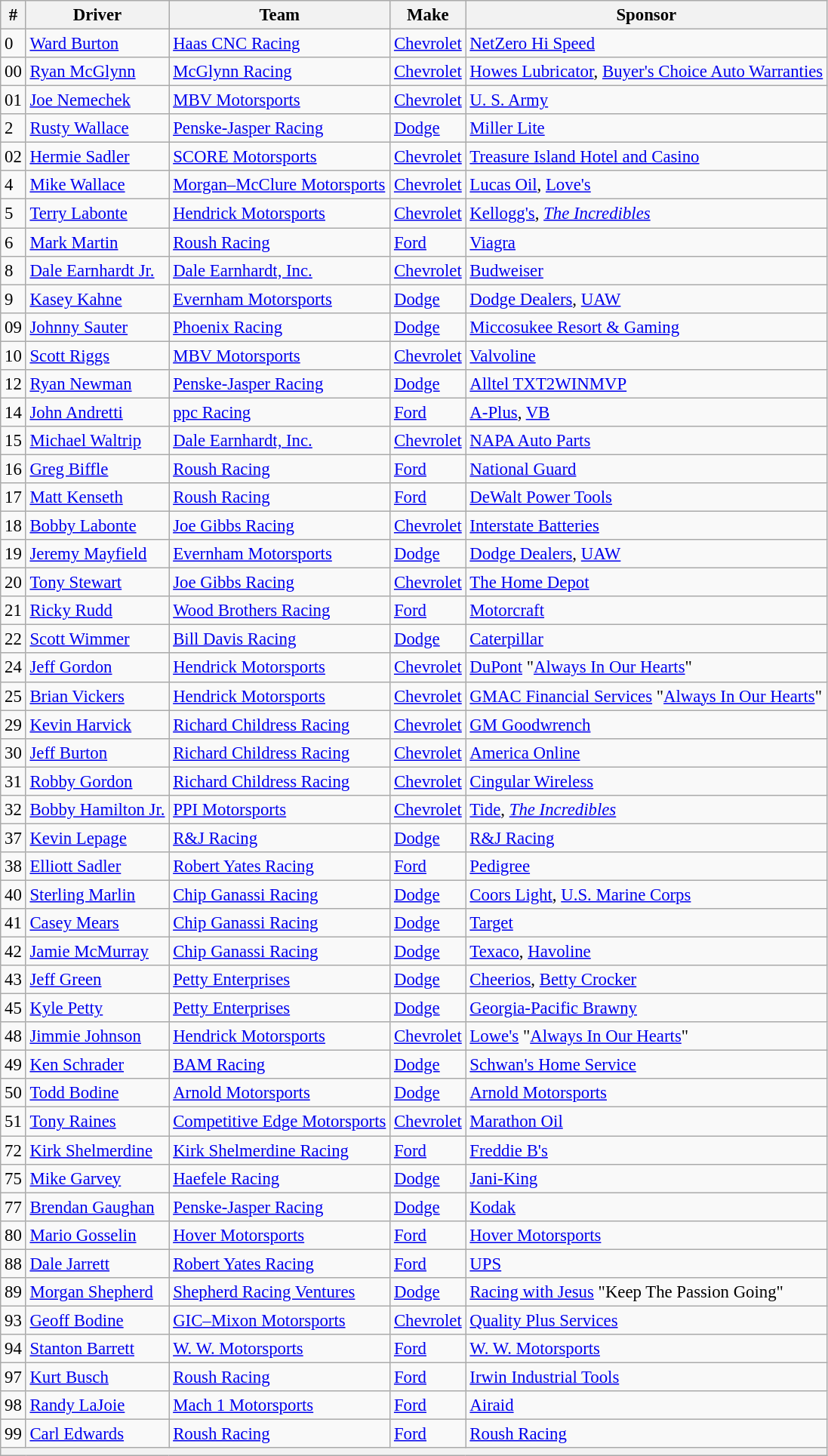<table class="wikitable" style="font-size:95%">
<tr>
<th>#</th>
<th>Driver</th>
<th>Team</th>
<th>Make</th>
<th>Sponsor</th>
</tr>
<tr>
<td>0</td>
<td><a href='#'>Ward Burton</a></td>
<td><a href='#'>Haas CNC Racing</a></td>
<td><a href='#'>Chevrolet</a></td>
<td><a href='#'>NetZero Hi Speed</a></td>
</tr>
<tr>
<td>00</td>
<td><a href='#'>Ryan McGlynn</a></td>
<td><a href='#'>McGlynn Racing</a></td>
<td><a href='#'>Chevrolet</a></td>
<td><a href='#'>Howes Lubricator</a>, <a href='#'>Buyer's Choice Auto Warranties</a></td>
</tr>
<tr>
<td>01</td>
<td><a href='#'>Joe Nemechek</a></td>
<td><a href='#'>MBV Motorsports</a></td>
<td><a href='#'>Chevrolet</a></td>
<td><a href='#'>U. S. Army</a></td>
</tr>
<tr>
<td>2</td>
<td><a href='#'>Rusty Wallace</a></td>
<td><a href='#'>Penske-Jasper Racing</a></td>
<td><a href='#'>Dodge</a></td>
<td><a href='#'>Miller Lite</a></td>
</tr>
<tr>
<td>02</td>
<td><a href='#'>Hermie Sadler</a></td>
<td><a href='#'>SCORE Motorsports</a></td>
<td><a href='#'>Chevrolet</a></td>
<td><a href='#'>Treasure Island Hotel and Casino</a></td>
</tr>
<tr>
<td>4</td>
<td><a href='#'>Mike Wallace</a></td>
<td><a href='#'>Morgan–McClure Motorsports</a></td>
<td><a href='#'>Chevrolet</a></td>
<td><a href='#'>Lucas Oil</a>, <a href='#'>Love's</a></td>
</tr>
<tr>
<td>5</td>
<td><a href='#'>Terry Labonte</a></td>
<td><a href='#'>Hendrick Motorsports</a></td>
<td><a href='#'>Chevrolet</a></td>
<td><a href='#'>Kellogg's</a>, <em><a href='#'>The Incredibles</a></em></td>
</tr>
<tr>
<td>6</td>
<td><a href='#'>Mark Martin</a></td>
<td><a href='#'>Roush Racing</a></td>
<td><a href='#'>Ford</a></td>
<td><a href='#'>Viagra</a></td>
</tr>
<tr>
<td>8</td>
<td><a href='#'>Dale Earnhardt Jr.</a></td>
<td><a href='#'>Dale Earnhardt, Inc.</a></td>
<td><a href='#'>Chevrolet</a></td>
<td><a href='#'>Budweiser</a></td>
</tr>
<tr>
<td>9</td>
<td><a href='#'>Kasey Kahne</a></td>
<td><a href='#'>Evernham Motorsports</a></td>
<td><a href='#'>Dodge</a></td>
<td><a href='#'>Dodge Dealers</a>, <a href='#'>UAW</a></td>
</tr>
<tr>
<td>09</td>
<td><a href='#'>Johnny Sauter</a></td>
<td><a href='#'>Phoenix Racing</a></td>
<td><a href='#'>Dodge</a></td>
<td><a href='#'>Miccosukee Resort & Gaming</a></td>
</tr>
<tr>
<td>10</td>
<td><a href='#'>Scott Riggs</a></td>
<td><a href='#'>MBV Motorsports</a></td>
<td><a href='#'>Chevrolet</a></td>
<td><a href='#'>Valvoline</a></td>
</tr>
<tr>
<td>12</td>
<td><a href='#'>Ryan Newman</a></td>
<td><a href='#'>Penske-Jasper Racing</a></td>
<td><a href='#'>Dodge</a></td>
<td><a href='#'>Alltel TXT2WINMVP</a></td>
</tr>
<tr>
<td>14</td>
<td><a href='#'>John Andretti</a></td>
<td><a href='#'>ppc Racing</a></td>
<td><a href='#'>Ford</a></td>
<td><a href='#'>A-Plus</a>, <a href='#'>VB</a></td>
</tr>
<tr>
<td>15</td>
<td><a href='#'>Michael Waltrip</a></td>
<td><a href='#'>Dale Earnhardt, Inc.</a></td>
<td><a href='#'>Chevrolet</a></td>
<td><a href='#'>NAPA Auto Parts</a></td>
</tr>
<tr>
<td>16</td>
<td><a href='#'>Greg Biffle</a></td>
<td><a href='#'>Roush Racing</a></td>
<td><a href='#'>Ford</a></td>
<td><a href='#'>National Guard</a></td>
</tr>
<tr>
<td>17</td>
<td><a href='#'>Matt Kenseth</a></td>
<td><a href='#'>Roush Racing</a></td>
<td><a href='#'>Ford</a></td>
<td><a href='#'>DeWalt Power Tools</a></td>
</tr>
<tr>
<td>18</td>
<td><a href='#'>Bobby Labonte</a></td>
<td><a href='#'>Joe Gibbs Racing</a></td>
<td><a href='#'>Chevrolet</a></td>
<td><a href='#'>Interstate Batteries</a></td>
</tr>
<tr>
<td>19</td>
<td><a href='#'>Jeremy Mayfield</a></td>
<td><a href='#'>Evernham Motorsports</a></td>
<td><a href='#'>Dodge</a></td>
<td><a href='#'>Dodge Dealers</a>, <a href='#'>UAW</a></td>
</tr>
<tr>
<td>20</td>
<td><a href='#'>Tony Stewart</a></td>
<td><a href='#'>Joe Gibbs Racing</a></td>
<td><a href='#'>Chevrolet</a></td>
<td><a href='#'>The Home Depot</a></td>
</tr>
<tr>
<td>21</td>
<td><a href='#'>Ricky Rudd</a></td>
<td><a href='#'>Wood Brothers Racing</a></td>
<td><a href='#'>Ford</a></td>
<td><a href='#'>Motorcraft</a></td>
</tr>
<tr>
<td>22</td>
<td><a href='#'>Scott Wimmer</a></td>
<td><a href='#'>Bill Davis Racing</a></td>
<td><a href='#'>Dodge</a></td>
<td><a href='#'>Caterpillar</a></td>
</tr>
<tr>
<td>24</td>
<td><a href='#'>Jeff Gordon</a></td>
<td><a href='#'>Hendrick Motorsports</a></td>
<td><a href='#'>Chevrolet</a></td>
<td><a href='#'>DuPont</a> "<a href='#'>Always In Our Hearts</a>"</td>
</tr>
<tr>
<td>25</td>
<td><a href='#'>Brian Vickers</a></td>
<td><a href='#'>Hendrick Motorsports</a></td>
<td><a href='#'>Chevrolet</a></td>
<td><a href='#'>GMAC Financial Services</a> "<a href='#'>Always In Our Hearts</a>"</td>
</tr>
<tr>
<td>29</td>
<td><a href='#'>Kevin Harvick</a></td>
<td><a href='#'>Richard Childress Racing</a></td>
<td><a href='#'>Chevrolet</a></td>
<td><a href='#'>GM Goodwrench</a></td>
</tr>
<tr>
<td>30</td>
<td><a href='#'>Jeff Burton</a></td>
<td><a href='#'>Richard Childress Racing</a></td>
<td><a href='#'>Chevrolet</a></td>
<td><a href='#'>America Online</a></td>
</tr>
<tr>
<td>31</td>
<td><a href='#'>Robby Gordon</a></td>
<td><a href='#'>Richard Childress Racing</a></td>
<td><a href='#'>Chevrolet</a></td>
<td><a href='#'>Cingular Wireless</a></td>
</tr>
<tr>
<td>32</td>
<td><a href='#'>Bobby Hamilton Jr.</a></td>
<td><a href='#'>PPI Motorsports</a></td>
<td><a href='#'>Chevrolet</a></td>
<td><a href='#'>Tide</a>, <em><a href='#'>The Incredibles</a></em></td>
</tr>
<tr>
<td>37</td>
<td><a href='#'>Kevin Lepage</a></td>
<td><a href='#'>R&J Racing</a></td>
<td><a href='#'>Dodge</a></td>
<td><a href='#'>R&J Racing</a></td>
</tr>
<tr>
<td>38</td>
<td><a href='#'>Elliott Sadler</a></td>
<td><a href='#'>Robert Yates Racing</a></td>
<td><a href='#'>Ford</a></td>
<td><a href='#'>Pedigree</a></td>
</tr>
<tr>
<td>40</td>
<td><a href='#'>Sterling Marlin</a></td>
<td><a href='#'>Chip Ganassi Racing</a></td>
<td><a href='#'>Dodge</a></td>
<td><a href='#'>Coors Light</a>, <a href='#'>U.S. Marine Corps</a></td>
</tr>
<tr>
<td>41</td>
<td><a href='#'>Casey Mears</a></td>
<td><a href='#'>Chip Ganassi Racing</a></td>
<td><a href='#'>Dodge</a></td>
<td><a href='#'>Target</a></td>
</tr>
<tr>
<td>42</td>
<td><a href='#'>Jamie McMurray</a></td>
<td><a href='#'>Chip Ganassi Racing</a></td>
<td><a href='#'>Dodge</a></td>
<td><a href='#'>Texaco</a>, <a href='#'>Havoline</a></td>
</tr>
<tr>
<td>43</td>
<td><a href='#'>Jeff Green</a></td>
<td><a href='#'>Petty Enterprises</a></td>
<td><a href='#'>Dodge</a></td>
<td><a href='#'>Cheerios</a>, <a href='#'>Betty Crocker</a></td>
</tr>
<tr>
<td>45</td>
<td><a href='#'>Kyle Petty</a></td>
<td><a href='#'>Petty Enterprises</a></td>
<td><a href='#'>Dodge</a></td>
<td><a href='#'>Georgia-Pacific Brawny</a></td>
</tr>
<tr>
<td>48</td>
<td><a href='#'>Jimmie Johnson</a></td>
<td><a href='#'>Hendrick Motorsports</a></td>
<td><a href='#'>Chevrolet</a></td>
<td><a href='#'>Lowe's</a> "<a href='#'>Always In Our Hearts</a>"</td>
</tr>
<tr>
<td>49</td>
<td><a href='#'>Ken Schrader</a></td>
<td><a href='#'>BAM Racing</a></td>
<td><a href='#'>Dodge</a></td>
<td><a href='#'>Schwan's Home Service</a></td>
</tr>
<tr>
<td>50</td>
<td><a href='#'>Todd Bodine</a></td>
<td><a href='#'>Arnold Motorsports</a></td>
<td><a href='#'>Dodge</a></td>
<td><a href='#'>Arnold Motorsports</a></td>
</tr>
<tr>
<td>51</td>
<td><a href='#'>Tony Raines</a></td>
<td><a href='#'>Competitive Edge Motorsports</a></td>
<td><a href='#'>Chevrolet</a></td>
<td><a href='#'>Marathon Oil</a></td>
</tr>
<tr>
<td>72</td>
<td><a href='#'>Kirk Shelmerdine</a></td>
<td><a href='#'>Kirk Shelmerdine Racing</a></td>
<td><a href='#'>Ford</a></td>
<td><a href='#'>Freddie B's</a></td>
</tr>
<tr>
<td>75</td>
<td><a href='#'>Mike Garvey</a></td>
<td><a href='#'>Haefele Racing</a></td>
<td><a href='#'>Dodge</a></td>
<td><a href='#'>Jani-King</a></td>
</tr>
<tr>
<td>77</td>
<td><a href='#'>Brendan Gaughan</a></td>
<td><a href='#'>Penske-Jasper Racing</a></td>
<td><a href='#'>Dodge</a></td>
<td><a href='#'>Kodak</a></td>
</tr>
<tr>
<td>80</td>
<td><a href='#'>Mario Gosselin</a></td>
<td><a href='#'>Hover Motorsports</a></td>
<td><a href='#'>Ford</a></td>
<td><a href='#'>Hover Motorsports</a></td>
</tr>
<tr>
<td>88</td>
<td><a href='#'>Dale Jarrett</a></td>
<td><a href='#'>Robert Yates Racing</a></td>
<td><a href='#'>Ford</a></td>
<td><a href='#'>UPS</a></td>
</tr>
<tr>
<td>89</td>
<td><a href='#'>Morgan Shepherd</a></td>
<td><a href='#'>Shepherd Racing Ventures</a></td>
<td><a href='#'>Dodge</a></td>
<td><a href='#'>Racing with Jesus</a> "Keep The Passion Going"</td>
</tr>
<tr>
<td>93</td>
<td><a href='#'>Geoff Bodine</a></td>
<td><a href='#'>GIC–Mixon Motorsports</a></td>
<td><a href='#'>Chevrolet</a></td>
<td><a href='#'>Quality Plus Services</a></td>
</tr>
<tr>
<td>94</td>
<td><a href='#'>Stanton Barrett</a></td>
<td><a href='#'>W. W. Motorsports</a></td>
<td><a href='#'>Ford</a></td>
<td><a href='#'>W. W. Motorsports</a></td>
</tr>
<tr>
<td>97</td>
<td><a href='#'>Kurt Busch</a></td>
<td><a href='#'>Roush Racing</a></td>
<td><a href='#'>Ford</a></td>
<td><a href='#'>Irwin Industrial Tools</a></td>
</tr>
<tr>
<td>98</td>
<td><a href='#'>Randy LaJoie</a></td>
<td><a href='#'>Mach 1 Motorsports</a></td>
<td><a href='#'>Ford</a></td>
<td><a href='#'>Airaid</a></td>
</tr>
<tr>
<td>99</td>
<td><a href='#'>Carl Edwards</a></td>
<td><a href='#'>Roush Racing</a></td>
<td><a href='#'>Ford</a></td>
<td><a href='#'>Roush Racing</a></td>
</tr>
<tr>
<th colspan="5"></th>
</tr>
</table>
